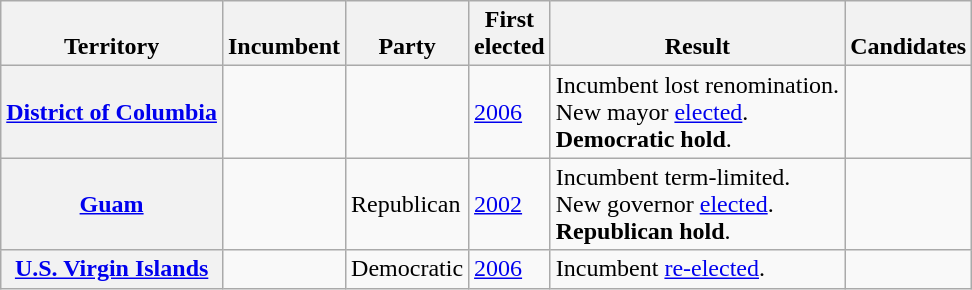<table class="wikitable sortable">
<tr valign=bottom>
<th>Territory</th>
<th>Incumbent</th>
<th>Party</th>
<th>First<br>elected</th>
<th>Result</th>
<th>Candidates</th>
</tr>
<tr>
<th><a href='#'>District of Columbia</a></th>
<td></td>
<td></td>
<td><a href='#'>2006</a></td>
<td>Incumbent lost renomination.<br>New mayor <a href='#'>elected</a>.<br><strong>Democratic hold</strong>.</td>
<td nowrap></td>
</tr>
<tr>
<th><a href='#'>Guam</a></th>
<td></td>
<td>Republican</td>
<td><a href='#'>2002</a></td>
<td>Incumbent term-limited.<br>New governor <a href='#'>elected</a>.<br><strong>Republican hold</strong>.</td>
<td nowrap></td>
</tr>
<tr>
<th><a href='#'>U.S. Virgin Islands</a></th>
<td></td>
<td>Democratic</td>
<td><a href='#'>2006</a></td>
<td>Incumbent <a href='#'>re-elected</a>.</td>
<td nowrap></td>
</tr>
</table>
